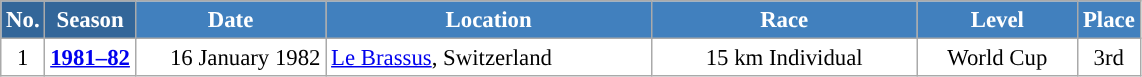<table class="wikitable sortable" style="font-size:95%; text-align:center; border:grey solid 1px; border-collapse:collapse; background:#ffffff;">
<tr style="background:#efefef;">
<th style="background-color:#369; color:white;">No.</th>
<th style="background-color:#369; color:white;">Season</th>
<th style="background-color:#4180be; color:white; width:120px;">Date</th>
<th style="background-color:#4180be; color:white; width:210px;">Location</th>
<th style="background-color:#4180be; color:white; width:170px;">Race</th>
<th style="background-color:#4180be; color:white; width:100px;">Level</th>
<th style="background-color:#4180be; color:white;">Place</th>
</tr>
<tr>
<td align=center>1</td>
<td rowspan=1 align=center><strong><a href='#'>1981–82</a></strong></td>
<td align=right>16 January 1982</td>
<td align=left> <a href='#'>Le Brassus</a>, Switzerland</td>
<td>15 km Individual</td>
<td>World Cup</td>
<td>3rd</td>
</tr>
</table>
